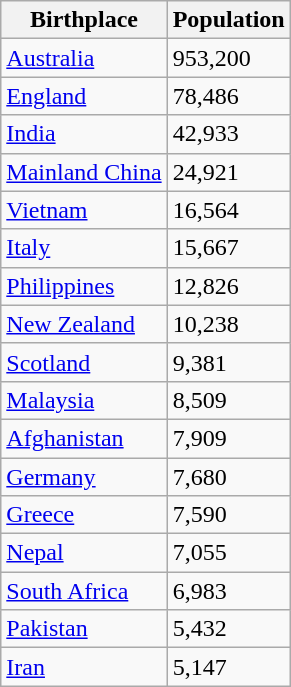<table class="wikitable" style="float:right;">
<tr>
<th>Birthplace</th>
<th>Population</th>
</tr>
<tr>
<td><a href='#'>Australia</a></td>
<td>953,200</td>
</tr>
<tr>
<td><a href='#'>England</a></td>
<td>78,486 </td>
</tr>
<tr>
<td><a href='#'>India</a></td>
<td>42,933</td>
</tr>
<tr>
<td><a href='#'>Mainland China</a></td>
<td>24,921 </td>
</tr>
<tr>
<td><a href='#'>Vietnam</a></td>
<td>16,564</td>
</tr>
<tr>
<td><a href='#'>Italy</a></td>
<td>15,667</td>
</tr>
<tr>
<td><a href='#'>Philippines</a></td>
<td>12,826</td>
</tr>
<tr>
<td><a href='#'>New Zealand</a></td>
<td>10,238</td>
</tr>
<tr>
<td><a href='#'>Scotland</a></td>
<td>9,381</td>
</tr>
<tr>
<td><a href='#'>Malaysia</a></td>
<td>8,509</td>
</tr>
<tr>
<td><a href='#'>Afghanistan</a></td>
<td>7,909</td>
</tr>
<tr>
<td><a href='#'>Germany</a></td>
<td>7,680</td>
</tr>
<tr>
<td><a href='#'>Greece</a></td>
<td>7,590</td>
</tr>
<tr>
<td><a href='#'>Nepal</a></td>
<td>7,055</td>
</tr>
<tr>
<td><a href='#'>South Africa</a></td>
<td>6,983</td>
</tr>
<tr>
<td><a href='#'>Pakistan</a></td>
<td>5,432</td>
</tr>
<tr>
<td><a href='#'>Iran</a></td>
<td>5,147</td>
</tr>
</table>
